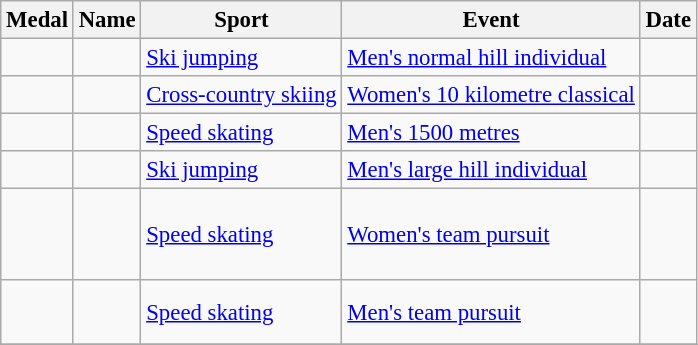<table class="wikitable sortable" style="font-size: 95%;">
<tr>
<th>Medal</th>
<th>Name</th>
<th>Sport</th>
<th>Event</th>
<th>Date</th>
</tr>
<tr>
<td></td>
<td></td>
<td><a href='#'>Ski jumping</a></td>
<td><a href='#'>Men's normal hill individual</a></td>
<td></td>
</tr>
<tr>
<td></td>
<td></td>
<td><a href='#'>Cross-country skiing</a></td>
<td><a href='#'>Women's 10 kilometre classical</a></td>
<td></td>
</tr>
<tr>
<td></td>
<td></td>
<td><a href='#'>Speed skating</a></td>
<td><a href='#'>Men's 1500 metres</a></td>
<td></td>
</tr>
<tr>
<td></td>
<td></td>
<td><a href='#'>Ski jumping</a></td>
<td><a href='#'>Men's large hill individual</a></td>
<td></td>
</tr>
<tr>
<td></td>
<td><br><br><br></td>
<td><a href='#'>Speed skating</a></td>
<td><a href='#'>Women's team pursuit</a></td>
<td></td>
</tr>
<tr>
<td></td>
<td><br><br></td>
<td><a href='#'>Speed skating</a></td>
<td><a href='#'>Men's team pursuit</a></td>
<td></td>
</tr>
<tr>
</tr>
</table>
